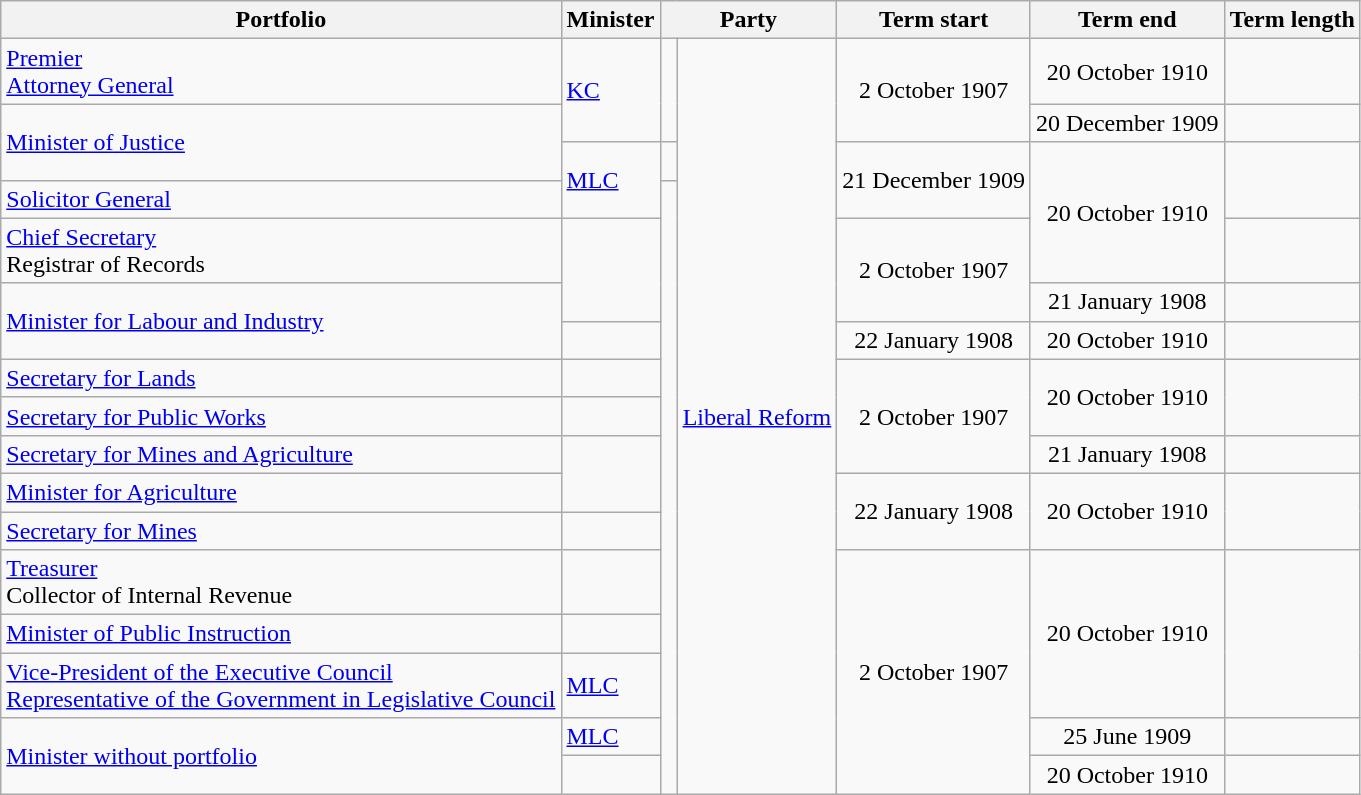<table class="wikitable sortable">
<tr>
<th>Portfolio</th>
<th>Minister</th>
<th colspan=2>Party</th>
<th>Term start</th>
<th>Term end</th>
<th>Term length</th>
</tr>
<tr>
<td><a href='#'>Premier</a><br><a href='#'>Attorney General</a></td>
<td rowspan="2"> <a href='#'>KC</a></td>
<td rowspan="2" > </td>
<td rowspan="17"><a href='#'>Liberal Reform</a></td>
<td rowspan="2" align="center">2 October 1907</td>
<td align="center">20 October 1910</td>
<td align="right"></td>
</tr>
<tr>
<td rowspan="2"><a href='#'>Minister of Justice</a></td>
<td align="center">20 December 1909</td>
<td align="right"></td>
</tr>
<tr>
<td rowspan="2"> <a href='#'>MLC</a></td>
<td> </td>
<td rowspan="2" align="center">21 December 1909</td>
<td rowspan="3" align="center">20 October 1910</td>
<td rowspan="2" align="right"></td>
</tr>
<tr>
<td><a href='#'>Solicitor General</a></td>
<td rowspan="14" > </td>
</tr>
<tr>
<td><a href='#'>Chief Secretary</a><br>Registrar of Records</td>
<td rowspan="2"></td>
<td rowspan="2" align="center">2 October 1907</td>
<td align="right"></td>
</tr>
<tr>
<td rowspan="2"><a href='#'>Minister for Labour and Industry</a></td>
<td align="center">21 January 1908</td>
<td "right"></td>
</tr>
<tr>
<td></td>
<td align="center">22 January 1908</td>
<td align="center">20 October 1910</td>
<td align="right"></td>
</tr>
<tr>
<td><a href='#'>Secretary for Lands</a></td>
<td></td>
<td rowspan="3" align="center">2 October 1907</td>
<td rowspan="2" align="center">20 October 1910</td>
<td rowspan="2" "right"></td>
</tr>
<tr>
<td><a href='#'>Secretary for Public Works</a></td>
<td></td>
</tr>
<tr>
<td><a href='#'>Secretary for Mines and Agriculture</a></td>
<td rowspan="2"></td>
<td align="center">21 January 1908</td>
<td "right"></td>
</tr>
<tr>
<td><a href='#'>Minister for Agriculture</a></td>
<td rowspan="2" align="center">22 January 1908</td>
<td rowspan="2" align="center">20 October 1910</td>
<td rowspan="2" "right"></td>
</tr>
<tr>
<td><a href='#'>Secretary for Mines</a></td>
<td></td>
</tr>
<tr>
<td><a href='#'>Treasurer</a><br>Collector of Internal Revenue</td>
<td></td>
<td rowspan="5" align="center">2 October 1907</td>
<td rowspan="3" align="center">20 October 1910</td>
<td rowspan="3" "right"></td>
</tr>
<tr>
<td><a href='#'>Minister of Public Instruction</a></td>
<td></td>
</tr>
<tr>
<td><a href='#'>Vice-President of the Executive Council</a><br><a href='#'>Representative of the Government in Legislative Council</a></td>
<td> <a href='#'>MLC</a></td>
</tr>
<tr>
<td rowspan="2"><a href='#'>Minister without portfolio</a></td>
<td> <a href='#'>MLC</a></td>
<td align="center">25 June 1909</td>
<td align="right"></td>
</tr>
<tr>
<td></td>
<td align="center">20 October 1910</td>
<td align="right"></td>
</tr>
</table>
